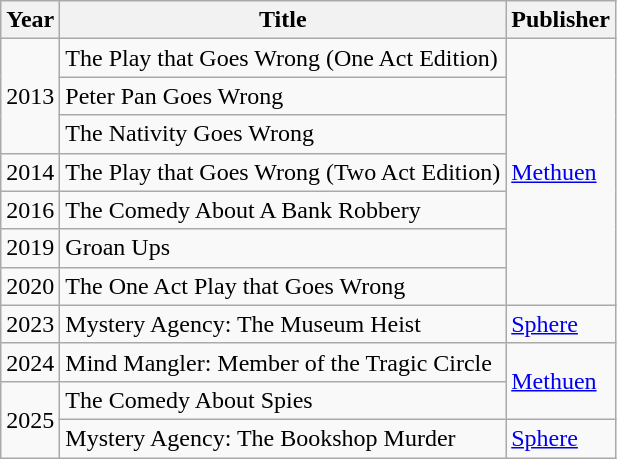<table class="wikitable">
<tr>
<th>Year</th>
<th>Title</th>
<th>Publisher</th>
</tr>
<tr>
<td rowspan="3">2013</td>
<td>The Play that Goes Wrong (One Act Edition)</td>
<td rowspan="7"><a href='#'>Methuen</a></td>
</tr>
<tr>
<td>Peter Pan Goes Wrong</td>
</tr>
<tr>
<td>The Nativity Goes Wrong</td>
</tr>
<tr>
<td>2014</td>
<td>The Play that Goes Wrong (Two Act Edition)</td>
</tr>
<tr>
<td>2016</td>
<td>The Comedy About A Bank Robbery</td>
</tr>
<tr>
<td>2019</td>
<td>Groan Ups</td>
</tr>
<tr>
<td>2020</td>
<td>The One Act Play that Goes Wrong</td>
</tr>
<tr>
<td>2023</td>
<td>Mystery Agency: The Museum Heist</td>
<td><a href='#'>Sphere</a></td>
</tr>
<tr>
<td>2024</td>
<td>Mind Mangler: Member of the Tragic Circle</td>
<td rowspan="2"><a href='#'>Methuen</a></td>
</tr>
<tr>
<td rowspan="2">2025</td>
<td>The Comedy About Spies</td>
</tr>
<tr>
<td>Mystery Agency: The Bookshop Murder</td>
<td><a href='#'>Sphere</a></td>
</tr>
</table>
